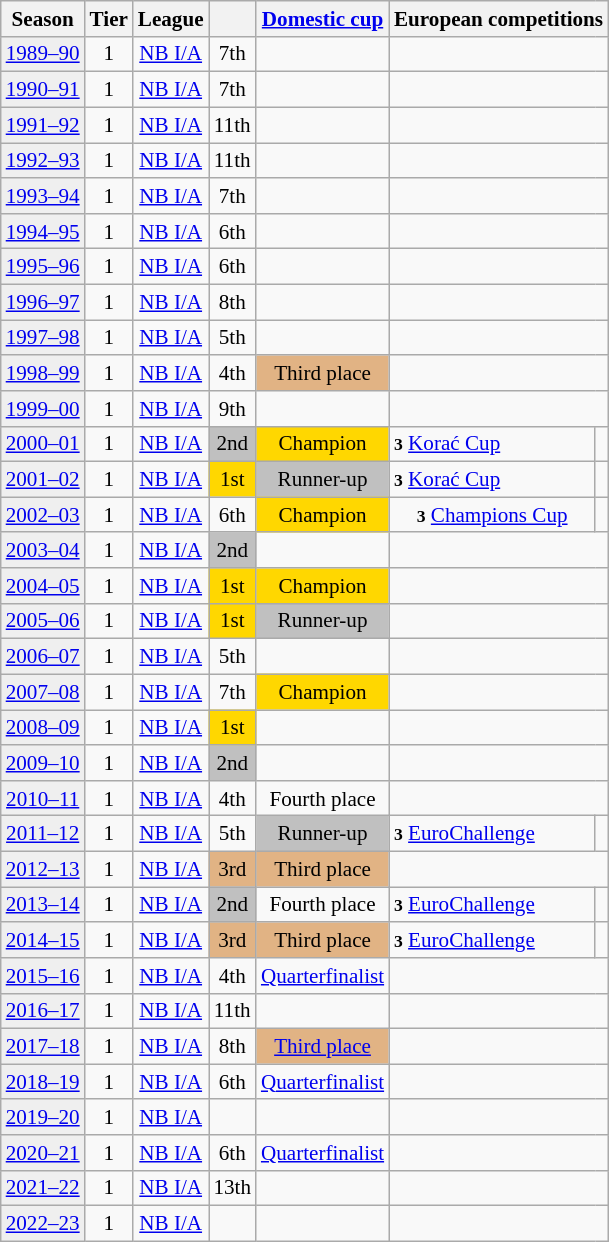<table class="wikitable" style="font-size:88%; text-align:center">
<tr bgcolor=>
<th>Season</th>
<th>Tier</th>
<th>League</th>
<th></th>
<th><a href='#'>Domestic cup</a></th>
<th colspan=2>European competitions</th>
</tr>
<tr>
<td style="background:#efefef;"><a href='#'>1989–90</a></td>
<td>1</td>
<td><a href='#'>NB I/A</a></td>
<td>7th</td>
<td></td>
<td colspan=2></td>
</tr>
<tr>
<td style="background:#efefef;"><a href='#'>1990–91</a></td>
<td>1</td>
<td><a href='#'>NB I/A</a></td>
<td>7th</td>
<td></td>
<td colspan=2></td>
</tr>
<tr>
<td style="background:#efefef;"><a href='#'>1991–92</a></td>
<td>1</td>
<td><a href='#'>NB I/A</a></td>
<td>11th</td>
<td></td>
<td colspan=2></td>
</tr>
<tr>
<td style="background:#efefef;"><a href='#'>1992–93</a></td>
<td>1</td>
<td><a href='#'>NB I/A</a></td>
<td>11th</td>
<td></td>
<td colspan=2></td>
</tr>
<tr>
<td style="background:#efefef;"><a href='#'>1993–94</a></td>
<td>1</td>
<td><a href='#'>NB I/A</a></td>
<td>7th</td>
<td></td>
<td colspan=2></td>
</tr>
<tr>
<td style="background:#efefef;"><a href='#'>1994–95</a></td>
<td>1</td>
<td><a href='#'>NB I/A</a></td>
<td>6th</td>
<td></td>
<td colspan=2></td>
</tr>
<tr>
<td style="background:#efefef;"><a href='#'>1995–96</a></td>
<td>1</td>
<td><a href='#'>NB I/A</a></td>
<td>6th</td>
<td></td>
<td colspan=2></td>
</tr>
<tr>
<td style="background:#efefef;"><a href='#'>1996–97</a></td>
<td>1</td>
<td><a href='#'>NB I/A</a></td>
<td>8th</td>
<td></td>
<td colspan=2></td>
</tr>
<tr>
<td style="background:#efefef;"><a href='#'>1997–98</a></td>
<td>1</td>
<td><a href='#'>NB I/A</a></td>
<td>5th</td>
<td></td>
<td colspan=2></td>
</tr>
<tr>
<td style="background:#efefef;"><a href='#'>1998–99</a></td>
<td>1</td>
<td><a href='#'>NB I/A</a></td>
<td>4th</td>
<td style="background:#e1b384">Third place</td>
<td colspan=2></td>
</tr>
<tr>
<td style="background:#efefef;"><a href='#'>1999–00</a></td>
<td>1</td>
<td><a href='#'>NB I/A</a></td>
<td>9th</td>
<td></td>
<td colspan=2></td>
</tr>
<tr>
<td style="background:#efefef;"><a href='#'>2000–01</a></td>
<td>1</td>
<td><a href='#'>NB I/A</a></td>
<td style="background:silver">2nd</td>
<td style="background:gold">Champion</td>
<td align=left><small><strong>3</strong></small> <a href='#'>Korać Cup</a></td>
<td></td>
</tr>
<tr>
<td style="background:#efefef;"><a href='#'>2001–02</a></td>
<td>1</td>
<td><a href='#'>NB I/A</a></td>
<td style="background:gold">1st</td>
<td style="background:silver">Runner-up</td>
<td align=left><small><strong>3</strong></small> <a href='#'>Korać Cup</a></td>
<td></td>
</tr>
<tr>
<td style="background:#efefef;"><a href='#'>2002–03</a></td>
<td>1</td>
<td><a href='#'>NB I/A</a></td>
<td>6th</td>
<td style="background:gold">Champion</td>
<td><small><strong>3</strong></small> <a href='#'>Champions Cup</a></td>
<td></td>
</tr>
<tr>
<td style="background:#efefef;"><a href='#'>2003–04</a></td>
<td>1</td>
<td><a href='#'>NB I/A</a></td>
<td style="background:silver">2nd</td>
<td></td>
<td colspan=2></td>
</tr>
<tr>
<td style="background:#efefef;"><a href='#'>2004–05</a></td>
<td>1</td>
<td><a href='#'>NB I/A</a></td>
<td style="background:gold">1st</td>
<td style="background:gold">Champion</td>
<td colspan=2></td>
</tr>
<tr>
<td style="background:#efefef;"><a href='#'>2005–06</a></td>
<td>1</td>
<td><a href='#'>NB I/A</a></td>
<td style="background:gold">1st</td>
<td style="background:silver">Runner-up</td>
<td colspan=2></td>
</tr>
<tr>
<td style="background:#efefef;"><a href='#'>2006–07</a></td>
<td>1</td>
<td><a href='#'>NB I/A</a></td>
<td>5th</td>
<td></td>
<td colspan=2></td>
</tr>
<tr>
<td style="background:#efefef;"><a href='#'>2007–08</a></td>
<td>1</td>
<td><a href='#'>NB I/A</a></td>
<td>7th</td>
<td style="background:gold">Champion</td>
<td colspan=2></td>
</tr>
<tr>
<td style="background:#efefef;"><a href='#'>2008–09</a></td>
<td>1</td>
<td><a href='#'>NB I/A</a></td>
<td style="background:gold">1st</td>
<td></td>
<td colspan=2></td>
</tr>
<tr>
<td style="background:#efefef;"><a href='#'>2009–10</a></td>
<td>1</td>
<td><a href='#'>NB I/A</a></td>
<td style="background:silver">2nd</td>
<td></td>
<td colspan=3></td>
</tr>
<tr>
<td style="background:#efefef;"><a href='#'>2010–11</a></td>
<td>1</td>
<td><a href='#'>NB I/A</a></td>
<td>4th</td>
<td>Fourth place</td>
<td colspan=2></td>
</tr>
<tr>
<td style="background:#efefef;"><a href='#'>2011–12</a></td>
<td>1</td>
<td><a href='#'>NB I/A</a></td>
<td>5th</td>
<td style="background:silver">Runner-up</td>
<td align=left><small><strong>3</strong></small> <a href='#'>EuroChallenge</a></td>
<td></td>
</tr>
<tr>
<td style="background:#efefef;"><a href='#'>2012–13</a></td>
<td>1</td>
<td><a href='#'>NB I/A</a></td>
<td style="background:#e1b384">3rd</td>
<td style="background:#e1b384">Third place</td>
<td colspan=2></td>
</tr>
<tr>
<td style="background:#efefef;"><a href='#'>2013–14</a></td>
<td>1</td>
<td><a href='#'>NB I/A</a></td>
<td style="background:silver">2nd</td>
<td>Fourth place</td>
<td align=left><small><strong>3</strong></small> <a href='#'>EuroChallenge</a></td>
<td></td>
</tr>
<tr>
<td style="background:#efefef;"><a href='#'>2014–15</a></td>
<td>1</td>
<td><a href='#'>NB I/A</a></td>
<td style="background:#e1b384">3rd</td>
<td style="background:#e1b384">Third place</td>
<td align=left><small><strong>3</strong></small> <a href='#'>EuroChallenge</a></td>
<td align=center></td>
</tr>
<tr>
<td style="background:#efefef;"><a href='#'>2015–16</a></td>
<td>1</td>
<td><a href='#'>NB I/A</a></td>
<td>4th</td>
<td><a href='#'>Quarterfinalist</a></td>
<td colspan=2></td>
</tr>
<tr>
<td style="background:#efefef;"><a href='#'>2016–17</a></td>
<td>1</td>
<td><a href='#'>NB I/A</a></td>
<td>11th</td>
<td></td>
<td colspan=2></td>
</tr>
<tr>
<td style="background:#efefef;"><a href='#'>2017–18</a></td>
<td>1</td>
<td><a href='#'>NB I/A</a></td>
<td>8th</td>
<td style="background:#e1b384"><a href='#'>Third place</a></td>
<td colspan=2></td>
</tr>
<tr>
<td style="background:#efefef;"><a href='#'>2018–19</a></td>
<td>1</td>
<td><a href='#'>NB I/A</a></td>
<td>6th</td>
<td><a href='#'>Quarterfinalist</a></td>
<td colspan=2></td>
</tr>
<tr>
<td style="background:#efefef;"><a href='#'>2019–20</a></td>
<td>1</td>
<td><a href='#'>NB I/A</a></td>
<td></td>
<td></td>
<td colspan=2></td>
</tr>
<tr>
<td style="background:#efefef;"><a href='#'>2020–21</a></td>
<td>1</td>
<td><a href='#'>NB I/A</a></td>
<td>6th</td>
<td><a href='#'>Quarterfinalist</a></td>
<td colspan=2></td>
</tr>
<tr>
<td style="background:#efefef;"><a href='#'>2021–22</a></td>
<td>1</td>
<td><a href='#'>NB I/A</a></td>
<td>13th</td>
<td></td>
<td colspan=2></td>
</tr>
<tr>
<td style="background:#efefef;"><a href='#'>2022–23</a></td>
<td>1</td>
<td><a href='#'>NB I/A</a></td>
<td></td>
<td></td>
<td colspan=2></td>
</tr>
</table>
